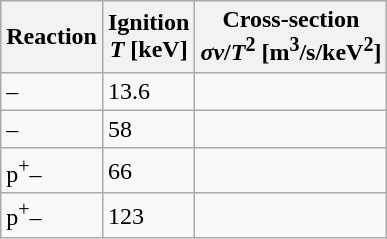<table class="wikitable">
<tr>
<th>Reaction</th>
<th>Ignition<br><em>T</em> [keV]</th>
<th>Cross-section<br><em>σv</em>/<em>T</em><sup>2</sup> [m<sup>3</sup>/s/keV<sup>2</sup>]</th>
</tr>
<tr>
<td>–</td>
<td>13.6</td>
<td></td>
</tr>
<tr>
<td>–</td>
<td>58</td>
<td></td>
</tr>
<tr>
<td>p<sup>+</sup>–</td>
<td>66</td>
<td></td>
</tr>
<tr>
<td>p<sup>+</sup>–</td>
<td>123</td>
<td></td>
</tr>
</table>
